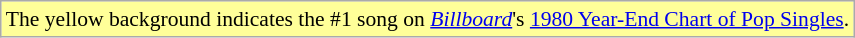<table class="wikitable" style="font-size:90%;">
<tr>
<td style="background-color:#FFFF99">The yellow background indicates the #1 song on <a href='#'><em>Billboard</em></a>'s <a href='#'>1980 Year-End Chart of Pop Singles</a>.</td>
</tr>
</table>
